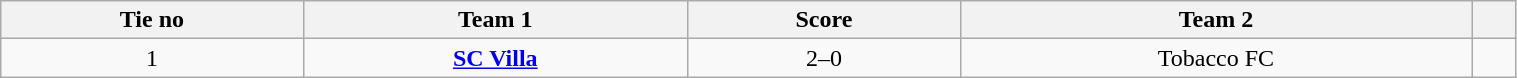<table class="wikitable" style="text-align:center; width:80%; font-size:100%">
<tr>
<th style= width="80px">Tie no</th>
<th style= width="300px">Team 1</th>
<th style= width="80px">Score</th>
<th style= width="300px">Team 2</th>
<th style= width="300px"></th>
</tr>
<tr>
<td>1</td>
<td><strong><a href='#'>SC Villa</a></strong></td>
<td>2–0</td>
<td>Tobacco FC</td>
<td></td>
</tr>
</table>
